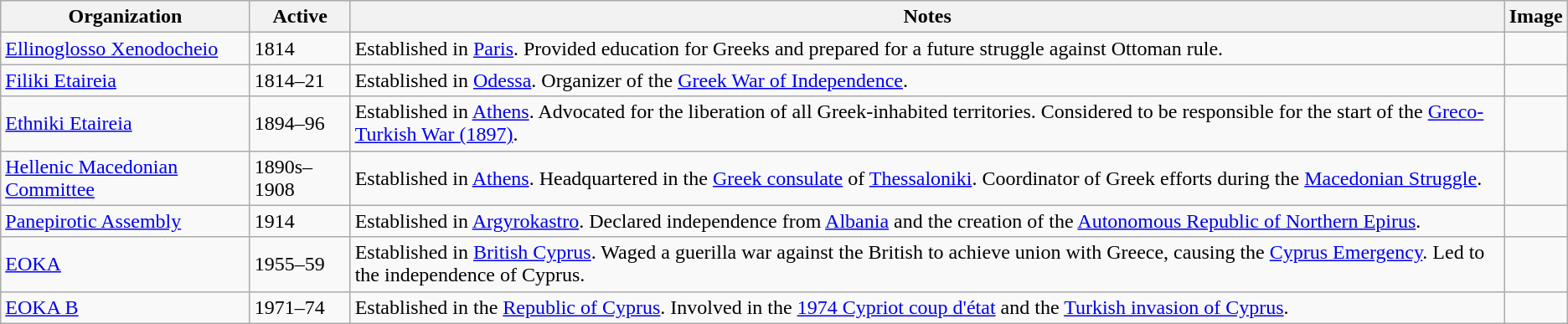<table align="center" class="wikitable">
<tr>
<th>Organization</th>
<th>Active</th>
<th>Notes</th>
<th>Image</th>
</tr>
<tr>
<td><a href='#'>Ellinoglosso Xenodocheio</a></td>
<td>1814</td>
<td>Established in <a href='#'>Paris</a>. Provided education for Greeks and prepared for a future struggle against Ottoman rule.</td>
</tr>
<tr>
<td><a href='#'>Filiki Etaireia</a></td>
<td>1814–21</td>
<td>Established in <a href='#'>Odessa</a>. Organizer of the <a href='#'>Greek War of Independence</a>.</td>
<td></td>
</tr>
<tr>
<td><a href='#'>Ethniki Etaireia</a></td>
<td>1894–96</td>
<td>Established in <a href='#'>Athens</a>. Advocated for the liberation of all Greek-inhabited territories. Considered to be responsible for the start of the <a href='#'>Greco-Turkish War (1897)</a>.</td>
</tr>
<tr>
<td><a href='#'>Hellenic Macedonian Committee</a></td>
<td>1890s–1908</td>
<td>Established in <a href='#'>Athens</a>. Headquartered in the <a href='#'>Greek consulate</a> of <a href='#'>Thessaloniki</a>. Coordinator of Greek efforts during the <a href='#'>Macedonian Struggle</a>.</td>
<td></td>
</tr>
<tr>
<td><a href='#'>Panepirotic Assembly</a></td>
<td>1914</td>
<td>Established in <a href='#'>Argyrokastro</a>. Declared independence from <a href='#'>Albania</a> and the creation of the <a href='#'>Autonomous Republic of Northern Epirus</a>.</td>
<td></td>
</tr>
<tr>
<td><a href='#'>EOKA</a></td>
<td>1955–59</td>
<td>Established in <a href='#'>British Cyprus</a>. Waged a guerilla war against the British to achieve union with Greece, causing the <a href='#'>Cyprus Emergency</a>. Led to the independence of Cyprus.</td>
<td></td>
</tr>
<tr>
<td><a href='#'>EOKA B</a></td>
<td>1971–74</td>
<td>Established in the <a href='#'>Republic of Cyprus</a>. Involved in the <a href='#'>1974 Cypriot coup d'état</a> and the <a href='#'>Turkish invasion of Cyprus</a>.</td>
<td></td>
</tr>
</table>
